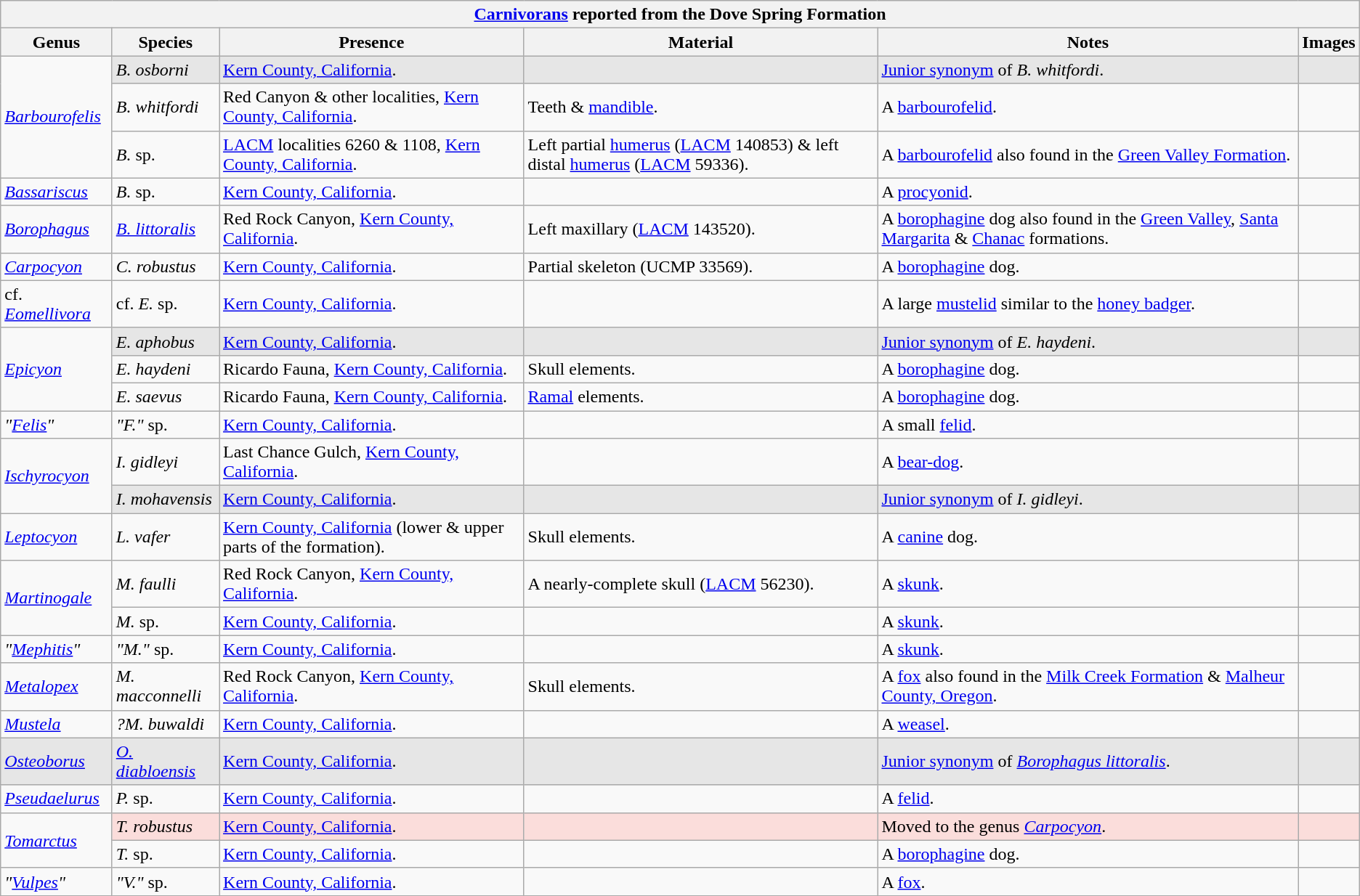<table class="wikitable" align="center">
<tr>
<th colspan="6" align="center"><strong><a href='#'>Carnivorans</a> reported from the Dove Spring Formation</strong></th>
</tr>
<tr>
<th>Genus</th>
<th>Species</th>
<th>Presence</th>
<th><strong>Material</strong></th>
<th>Notes</th>
<th>Images</th>
</tr>
<tr>
<td rowspan="3"><em><a href='#'>Barbourofelis</a></em></td>
<td style="background:#E6E6E6;"><em>B. osborni</em></td>
<td style="background:#E6E6E6;"><a href='#'>Kern County, California</a>.</td>
<td style="background:#E6E6E6;"></td>
<td style="background:#E6E6E6;"><a href='#'>Junior synonym</a> of <em>B. whitfordi</em>.</td>
<td style="background:#E6E6E6;"></td>
</tr>
<tr>
<td><em>B. whitfordi</em></td>
<td>Red Canyon & other localities, <a href='#'>Kern County, California</a>.</td>
<td>Teeth & <a href='#'>mandible</a>.</td>
<td>A <a href='#'>barbourofelid</a>.</td>
<td></td>
</tr>
<tr>
<td><em>B.</em> sp.</td>
<td><a href='#'>LACM</a> localities 6260 & 1108, <a href='#'>Kern County, California</a>.</td>
<td>Left partial <a href='#'>humerus</a> (<a href='#'>LACM</a> 140853) & left distal <a href='#'>humerus</a> (<a href='#'>LACM</a> 59336).</td>
<td>A <a href='#'>barbourofelid</a> also found in the <a href='#'>Green Valley Formation</a>.</td>
<td></td>
</tr>
<tr>
<td><em><a href='#'>Bassariscus</a></em></td>
<td><em>B.</em> sp.</td>
<td><a href='#'>Kern County, California</a>.</td>
<td></td>
<td>A <a href='#'>procyonid</a>.</td>
<td></td>
</tr>
<tr>
<td><em><a href='#'>Borophagus</a></em></td>
<td><em><a href='#'>B. littoralis</a></em></td>
<td>Red Rock Canyon, <a href='#'>Kern County, California</a>.</td>
<td>Left maxillary (<a href='#'>LACM</a> 143520).</td>
<td>A <a href='#'>borophagine</a> dog also found in the <a href='#'>Green Valley</a>, <a href='#'>Santa Margarita</a> & <a href='#'>Chanac</a> formations.</td>
<td></td>
</tr>
<tr>
<td><em><a href='#'>Carpocyon</a></em></td>
<td><em>C. robustus</em></td>
<td><a href='#'>Kern County, California</a>.</td>
<td>Partial skeleton (UCMP 33569).</td>
<td>A <a href='#'>borophagine</a> dog.</td>
<td></td>
</tr>
<tr>
<td>cf. <em><a href='#'>Eomellivora</a></em></td>
<td>cf. <em>E.</em> sp.</td>
<td><a href='#'>Kern County, California</a>.</td>
<td></td>
<td>A large <a href='#'>mustelid</a> similar to the <a href='#'>honey badger</a>.</td>
<td></td>
</tr>
<tr>
<td rowspan="3"><em><a href='#'>Epicyon</a></em></td>
<td style="background:#E6E6E6;"><em>E. aphobus</em></td>
<td style="background:#E6E6E6;"><a href='#'>Kern County, California</a>.</td>
<td style="background:#E6E6E6;"></td>
<td style="background:#E6E6E6;"><a href='#'>Junior synonym</a> of <em>E. haydeni</em>.</td>
<td style="background:#E6E6E6;"></td>
</tr>
<tr>
<td><em>E. haydeni</em></td>
<td>Ricardo Fauna, <a href='#'>Kern County, California</a>.</td>
<td>Skull elements.</td>
<td>A <a href='#'>borophagine</a> dog.</td>
<td></td>
</tr>
<tr>
<td><em>E. saevus</em></td>
<td>Ricardo Fauna, <a href='#'>Kern County, California</a>.</td>
<td><a href='#'>Ramal</a> elements.</td>
<td>A <a href='#'>borophagine</a> dog.</td>
<td></td>
</tr>
<tr>
<td><em>"<a href='#'>Felis</a>"</em></td>
<td><em>"F."</em> sp.</td>
<td><a href='#'>Kern County, California</a>.</td>
<td></td>
<td>A small <a href='#'>felid</a>.</td>
<td></td>
</tr>
<tr>
<td rowspan=2><em><a href='#'>Ischyrocyon</a></em></td>
<td><em>I. gidleyi</em></td>
<td>Last Chance Gulch, <a href='#'>Kern County, California</a>.</td>
<td></td>
<td>A <a href='#'>bear-dog</a>.</td>
<td></td>
</tr>
<tr>
<td style="background:#E6E6E6;"><em>I. mohavensis</em></td>
<td style="background:#E6E6E6;"><a href='#'>Kern County, California</a>.</td>
<td style="background:#E6E6E6;"></td>
<td style="background:#E6E6E6;"><a href='#'>Junior synonym</a> of <em>I. gidleyi</em>.</td>
<td style="background:#E6E6E6;"></td>
</tr>
<tr>
<td><em><a href='#'>Leptocyon</a></em></td>
<td><em>L. vafer</em></td>
<td><a href='#'>Kern County, California</a> (lower & upper parts of the formation).</td>
<td>Skull elements.</td>
<td>A <a href='#'>canine</a> dog.</td>
<td></td>
</tr>
<tr>
<td rowspan=2><em><a href='#'>Martinogale</a></em></td>
<td><em>M. faulli</em></td>
<td>Red Rock Canyon, <a href='#'>Kern County, California</a>.</td>
<td>A nearly-complete skull (<a href='#'>LACM</a> 56230).</td>
<td>A <a href='#'>skunk</a>.</td>
<td></td>
</tr>
<tr>
<td><em>M.</em> sp.</td>
<td><a href='#'>Kern County, California</a>.</td>
<td></td>
<td>A <a href='#'>skunk</a>.</td>
<td></td>
</tr>
<tr>
<td><em>"<a href='#'>Mephitis</a>"</em></td>
<td><em>"M."</em> sp.</td>
<td><a href='#'>Kern County, California</a>.</td>
<td></td>
<td>A <a href='#'>skunk</a>.</td>
<td></td>
</tr>
<tr>
<td><em><a href='#'>Metalopex</a></em></td>
<td><em>M. macconnelli</em></td>
<td>Red Rock Canyon, <a href='#'>Kern County, California</a>.</td>
<td>Skull elements.</td>
<td>A <a href='#'>fox</a> also found in the <a href='#'>Milk Creek Formation</a> & <a href='#'>Malheur County, Oregon</a>.</td>
<td></td>
</tr>
<tr>
<td><em><a href='#'>Mustela</a></em></td>
<td><em>?M. buwaldi</em></td>
<td><a href='#'>Kern County, California</a>.</td>
<td></td>
<td>A <a href='#'>weasel</a>.</td>
<td></td>
</tr>
<tr>
<td style="background:#E6E6E6;"><em><a href='#'>Osteoborus</a></em></td>
<td style="background:#E6E6E6;"><em><a href='#'>O. diabloensis</a></em></td>
<td style="background:#E6E6E6;"><a href='#'>Kern County, California</a>.</td>
<td style="background:#E6E6E6;"></td>
<td style="background:#E6E6E6;"><a href='#'>Junior synonym</a> of <em><a href='#'>Borophagus littoralis</a></em>.</td>
<td style="background:#E6E6E6;"></td>
</tr>
<tr>
<td><em><a href='#'>Pseudaelurus</a></em></td>
<td><em>P.</em> sp.</td>
<td><a href='#'>Kern County, California</a>.</td>
<td></td>
<td>A <a href='#'>felid</a>.</td>
<td></td>
</tr>
<tr>
<td rowspan=2><em><a href='#'>Tomarctus</a></em></td>
<td style="background:#fbdddb;"><em>T. robustus</em></td>
<td style="background:#fbdddb;"><a href='#'>Kern County, California</a>.</td>
<td style="background:#fbdddb;"></td>
<td style="background:#fbdddb;">Moved to the genus <em><a href='#'>Carpocyon</a></em>.</td>
<td style="background:#fbdddb;"></td>
</tr>
<tr>
<td><em>T.</em> sp.</td>
<td><a href='#'>Kern County, California</a>.</td>
<td></td>
<td>A <a href='#'>borophagine</a> dog.</td>
<td></td>
</tr>
<tr>
<td><em>"<a href='#'>Vulpes</a>"</em></td>
<td><em>"V."</em> sp.</td>
<td><a href='#'>Kern County, California</a>.</td>
<td></td>
<td>A <a href='#'>fox</a>.</td>
<td></td>
</tr>
<tr>
</tr>
</table>
